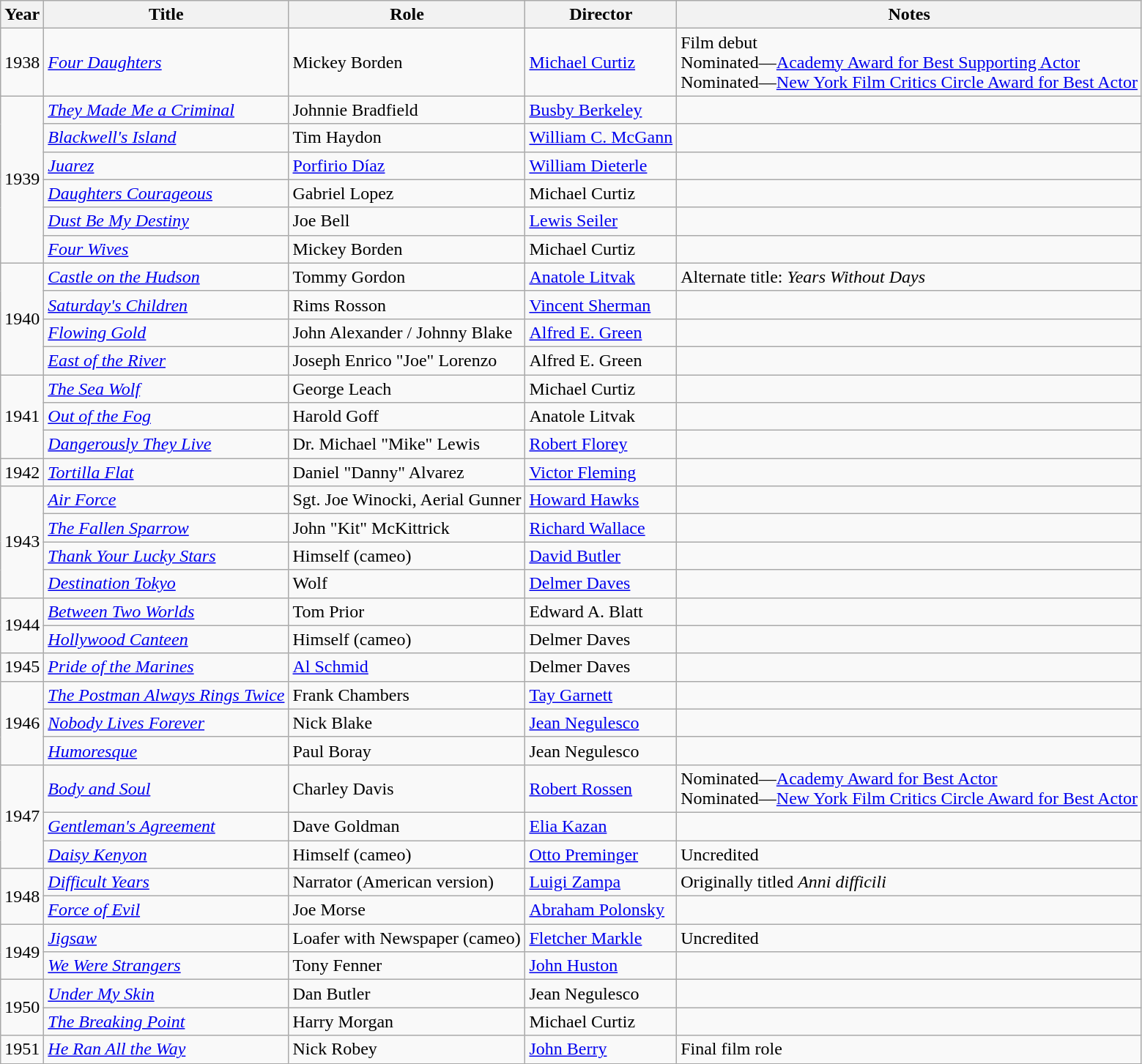<table class="wikitable">
<tr>
<th>Year</th>
<th>Title</th>
<th>Role</th>
<th>Director</th>
<th>Notes</th>
</tr>
<tr>
<td>1938</td>
<td><em><a href='#'>Four Daughters</a></em></td>
<td>Mickey Borden</td>
<td><a href='#'>Michael Curtiz</a></td>
<td>Film debut <br> Nominated—<a href='#'>Academy Award for Best Supporting Actor</a> <br> Nominated—<a href='#'>New York Film Critics Circle Award for Best Actor</a></td>
</tr>
<tr>
<td rowspan="6">1939</td>
<td><em><a href='#'>They Made Me a Criminal</a></em></td>
<td>Johnnie Bradfield</td>
<td><a href='#'>Busby Berkeley</a></td>
<td></td>
</tr>
<tr>
<td><em><a href='#'>Blackwell's Island</a></em></td>
<td>Tim Haydon</td>
<td><a href='#'>William C. McGann</a></td>
<td></td>
</tr>
<tr>
<td><em><a href='#'>Juarez</a></em></td>
<td><a href='#'>Porfirio Díaz</a></td>
<td><a href='#'>William Dieterle</a></td>
<td></td>
</tr>
<tr>
<td><em><a href='#'>Daughters Courageous</a></em></td>
<td>Gabriel Lopez</td>
<td>Michael Curtiz</td>
<td></td>
</tr>
<tr>
<td><em><a href='#'>Dust Be My Destiny</a></em></td>
<td>Joe Bell</td>
<td><a href='#'>Lewis Seiler</a></td>
<td></td>
</tr>
<tr>
<td><em><a href='#'>Four Wives</a></em></td>
<td>Mickey Borden</td>
<td>Michael Curtiz</td>
<td></td>
</tr>
<tr>
<td rowspan="4">1940</td>
<td><em><a href='#'>Castle on the Hudson</a></em></td>
<td>Tommy Gordon</td>
<td><a href='#'>Anatole Litvak</a></td>
<td>Alternate title: <em>Years Without Days</em></td>
</tr>
<tr>
<td><em><a href='#'>Saturday's Children</a></em></td>
<td>Rims Rosson</td>
<td><a href='#'>Vincent Sherman</a></td>
<td></td>
</tr>
<tr>
<td><em><a href='#'>Flowing Gold</a></em></td>
<td>John Alexander / Johnny Blake</td>
<td><a href='#'>Alfred E. Green</a></td>
<td></td>
</tr>
<tr>
<td><em><a href='#'>East of the River</a></em></td>
<td>Joseph Enrico "Joe" Lorenzo</td>
<td>Alfred E. Green</td>
<td></td>
</tr>
<tr>
<td rowspan="3">1941</td>
<td><em><a href='#'>The Sea Wolf</a></em></td>
<td>George Leach</td>
<td>Michael Curtiz</td>
<td></td>
</tr>
<tr>
<td><em><a href='#'>Out of the Fog</a></em></td>
<td>Harold Goff</td>
<td>Anatole Litvak</td>
<td></td>
</tr>
<tr>
<td><em><a href='#'>Dangerously They Live</a></em></td>
<td>Dr. Michael "Mike" Lewis</td>
<td><a href='#'>Robert Florey</a></td>
<td></td>
</tr>
<tr>
<td>1942</td>
<td><em><a href='#'>Tortilla Flat</a></em></td>
<td>Daniel "Danny" Alvarez</td>
<td><a href='#'>Victor Fleming</a></td>
<td></td>
</tr>
<tr>
<td rowspan="4">1943</td>
<td><em><a href='#'>Air Force</a></em></td>
<td>Sgt. Joe Winocki, Aerial Gunner</td>
<td><a href='#'>Howard Hawks</a></td>
<td></td>
</tr>
<tr>
<td><em><a href='#'>The Fallen Sparrow</a></em></td>
<td>John "Kit" McKittrick</td>
<td><a href='#'>Richard Wallace</a></td>
<td></td>
</tr>
<tr>
<td><em><a href='#'>Thank Your Lucky Stars</a></em></td>
<td>Himself (cameo)</td>
<td><a href='#'>David Butler</a></td>
<td></td>
</tr>
<tr>
<td><em><a href='#'>Destination Tokyo</a></em></td>
<td>Wolf</td>
<td><a href='#'>Delmer Daves</a></td>
<td></td>
</tr>
<tr>
<td rowspan="2">1944</td>
<td><em><a href='#'>Between Two Worlds</a></em></td>
<td>Tom Prior</td>
<td>Edward A. Blatt</td>
<td></td>
</tr>
<tr>
<td><em><a href='#'>Hollywood Canteen</a></em></td>
<td>Himself (cameo)</td>
<td>Delmer Daves</td>
<td></td>
</tr>
<tr>
<td>1945</td>
<td><em><a href='#'>Pride of the Marines</a></em></td>
<td><a href='#'>Al Schmid</a></td>
<td>Delmer Daves</td>
<td></td>
</tr>
<tr>
<td rowspan="3">1946</td>
<td><em><a href='#'>The Postman Always Rings Twice</a></em></td>
<td>Frank Chambers</td>
<td><a href='#'>Tay Garnett</a></td>
<td></td>
</tr>
<tr>
<td><em><a href='#'>Nobody Lives Forever</a></em></td>
<td>Nick Blake</td>
<td><a href='#'>Jean Negulesco</a></td>
<td></td>
</tr>
<tr>
<td><em><a href='#'>Humoresque</a></em></td>
<td>Paul Boray</td>
<td>Jean Negulesco</td>
<td></td>
</tr>
<tr>
<td rowspan="3">1947</td>
<td><em><a href='#'>Body and Soul</a></em></td>
<td>Charley Davis</td>
<td><a href='#'>Robert Rossen</a></td>
<td>Nominated—<a href='#'>Academy Award for Best Actor</a> <br> Nominated—<a href='#'>New York Film Critics Circle Award for Best Actor</a></td>
</tr>
<tr>
<td><em><a href='#'>Gentleman's Agreement</a></em></td>
<td>Dave Goldman</td>
<td><a href='#'>Elia Kazan</a></td>
<td></td>
</tr>
<tr>
<td><em><a href='#'>Daisy Kenyon</a></em></td>
<td>Himself (cameo)</td>
<td><a href='#'>Otto Preminger</a></td>
<td>Uncredited</td>
</tr>
<tr>
<td rowspan="2">1948</td>
<td><em><a href='#'>Difficult Years</a></em></td>
<td>Narrator (American version)</td>
<td><a href='#'>Luigi Zampa</a></td>
<td>Originally titled <em>Anni difficili</em></td>
</tr>
<tr>
<td><em><a href='#'>Force of Evil</a></em></td>
<td>Joe Morse</td>
<td><a href='#'>Abraham Polonsky</a></td>
<td></td>
</tr>
<tr>
<td rowspan="2">1949</td>
<td><em><a href='#'>Jigsaw</a></em></td>
<td>Loafer with Newspaper (cameo)</td>
<td><a href='#'>Fletcher Markle</a></td>
<td>Uncredited</td>
</tr>
<tr>
<td><em><a href='#'>We Were Strangers</a></em></td>
<td>Tony Fenner</td>
<td><a href='#'>John Huston</a></td>
<td></td>
</tr>
<tr>
<td rowspan="2">1950</td>
<td><em><a href='#'>Under My Skin</a></em></td>
<td>Dan Butler</td>
<td>Jean Negulesco</td>
<td></td>
</tr>
<tr>
<td><em><a href='#'>The Breaking Point</a></em></td>
<td>Harry Morgan</td>
<td>Michael Curtiz</td>
<td></td>
</tr>
<tr>
<td>1951</td>
<td><em><a href='#'>He Ran All the Way</a></em></td>
<td>Nick Robey</td>
<td><a href='#'>John Berry</a></td>
<td>Final film role</td>
</tr>
</table>
